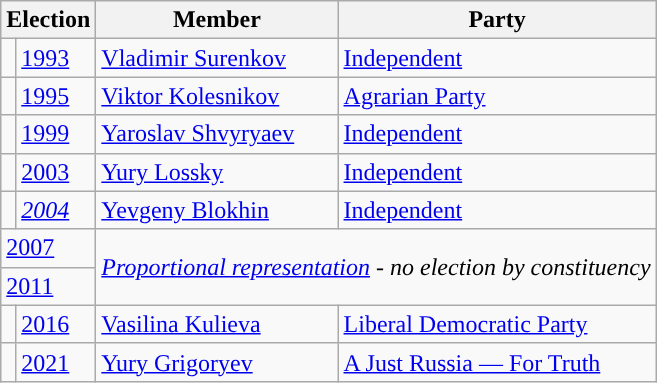<table class="wikitable">
<tr>
<th colspan="2">Election</th>
<th>Member</th>
<th>Party</th>
</tr>
<tr>
<td style="background-color:"></td>
<td><a href='#'>1993</a></td>
<td><a href='#'>Vladimir Surenkov</a></td>
<td><a href='#'>Independent</a></td>
</tr>
<tr>
<td style="background-color:"></td>
<td><a href='#'>1995</a></td>
<td><a href='#'>Viktor Kolesnikov</a></td>
<td><a href='#'>Agrarian Party</a></td>
</tr>
<tr>
<td style="background-color:"></td>
<td><a href='#'>1999</a></td>
<td><a href='#'>Yaroslav Shvyryaev</a></td>
<td><a href='#'>Independent</a></td>
</tr>
<tr>
<td style="background-color:"></td>
<td><a href='#'>2003</a></td>
<td><a href='#'>Yury Lossky</a></td>
<td><a href='#'>Independent</a></td>
</tr>
<tr>
<td style="background-color:"></td>
<td><em><a href='#'>2004</a></em></td>
<td><a href='#'>Yevgeny Blokhin</a></td>
<td><a href='#'>Independent</a></td>
</tr>
<tr>
<td colspan=2><a href='#'>2007</a></td>
<td colspan=2 rowspan=2><em><a href='#'>Proportional representation</a> - no election by constituency</em></td>
</tr>
<tr>
<td colspan=2><a href='#'>2011</a></td>
</tr>
<tr>
<td style="background-color:"></td>
<td><a href='#'>2016</a></td>
<td><a href='#'>Vasilina Kulieva</a></td>
<td><a href='#'>Liberal Democratic Party</a></td>
</tr>
<tr>
<td style="background-color:"></td>
<td><a href='#'>2021</a></td>
<td><a href='#'>Yury Grigoryev</a></td>
<td><a href='#'>A Just Russia — For Truth</a></td>
</tr>
</table>
